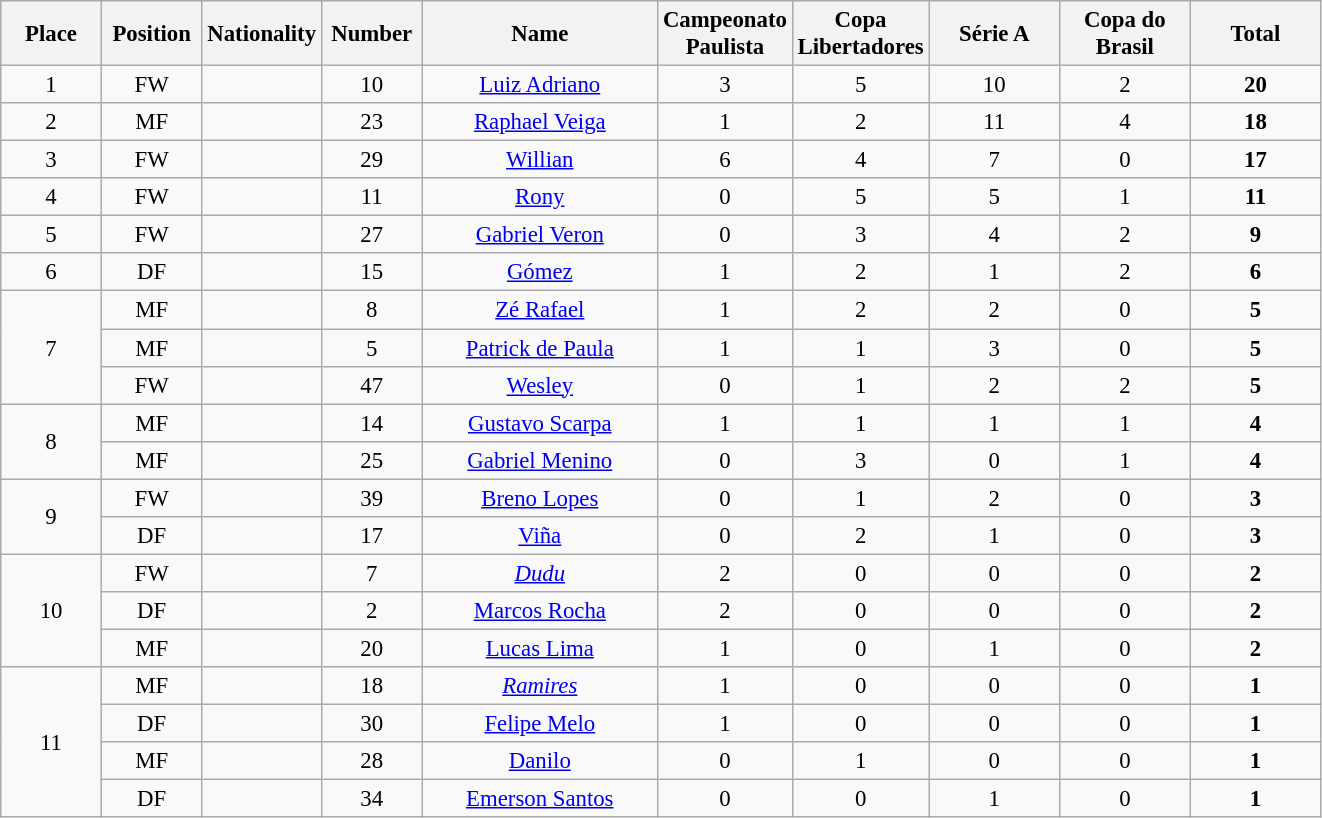<table class="wikitable" style="font-size: 95%; text-align: center;">
<tr>
<th width=60>Place</th>
<th width=60>Position</th>
<th width=60>Nationality</th>
<th width=60>Number</th>
<th width=150>Name</th>
<th width=80>Campeonato Paulista</th>
<th width=80>Copa Libertadores</th>
<th width=80>Série A</th>
<th width=80>Copa do Brasil</th>
<th width=80><strong>Total</strong></th>
</tr>
<tr>
<td>1</td>
<td>FW</td>
<td></td>
<td>10</td>
<td><a href='#'>Luiz Adriano</a></td>
<td>3</td>
<td>5</td>
<td>10</td>
<td>2</td>
<td><strong>20</strong></td>
</tr>
<tr>
<td>2</td>
<td>MF</td>
<td></td>
<td>23</td>
<td><a href='#'>Raphael Veiga</a></td>
<td>1</td>
<td>2</td>
<td>11</td>
<td>4</td>
<td><strong>18</strong></td>
</tr>
<tr>
<td>3</td>
<td>FW</td>
<td></td>
<td>29</td>
<td><a href='#'>Willian</a></td>
<td>6</td>
<td>4</td>
<td>7</td>
<td>0</td>
<td><strong>17</strong></td>
</tr>
<tr>
<td>4</td>
<td>FW</td>
<td></td>
<td>11</td>
<td><a href='#'>Rony</a></td>
<td>0</td>
<td>5</td>
<td>5</td>
<td>1</td>
<td><strong>11</strong></td>
</tr>
<tr>
<td>5</td>
<td>FW</td>
<td></td>
<td>27</td>
<td><a href='#'>Gabriel Veron</a></td>
<td>0</td>
<td>3</td>
<td>4</td>
<td>2</td>
<td><strong>9</strong></td>
</tr>
<tr>
<td>6</td>
<td>DF</td>
<td></td>
<td>15</td>
<td><a href='#'>Gómez</a></td>
<td>1</td>
<td>2</td>
<td>1</td>
<td>2</td>
<td><strong>6</strong></td>
</tr>
<tr>
<td rowspan="3">7</td>
<td>MF</td>
<td></td>
<td>8</td>
<td><a href='#'>Zé Rafael</a></td>
<td>1</td>
<td>2</td>
<td>2</td>
<td>0</td>
<td><strong>5</strong></td>
</tr>
<tr>
<td>MF</td>
<td></td>
<td>5</td>
<td><a href='#'>Patrick de Paula</a></td>
<td>1</td>
<td>1</td>
<td>3</td>
<td>0</td>
<td><strong>5</strong></td>
</tr>
<tr>
<td>FW</td>
<td></td>
<td>47</td>
<td><a href='#'>Wesley</a></td>
<td>0</td>
<td>1</td>
<td>2</td>
<td>2</td>
<td><strong>5</strong></td>
</tr>
<tr>
<td rowspan="2">8</td>
<td>MF</td>
<td></td>
<td>14</td>
<td><a href='#'>Gustavo Scarpa</a></td>
<td>1</td>
<td>1</td>
<td>1</td>
<td>1</td>
<td><strong>4</strong></td>
</tr>
<tr>
<td>MF</td>
<td></td>
<td>25</td>
<td><a href='#'>Gabriel Menino</a></td>
<td>0</td>
<td>3</td>
<td>0</td>
<td>1</td>
<td><strong>4</strong></td>
</tr>
<tr>
<td rowspan="2">9</td>
<td>FW</td>
<td></td>
<td>39</td>
<td><a href='#'>Breno Lopes</a></td>
<td>0</td>
<td>1</td>
<td>2</td>
<td>0</td>
<td><strong>3</strong></td>
</tr>
<tr>
<td>DF</td>
<td></td>
<td>17</td>
<td><a href='#'>Viña</a></td>
<td>0</td>
<td>2</td>
<td>1</td>
<td>0</td>
<td><strong>3</strong></td>
</tr>
<tr>
<td rowspan="3">10</td>
<td>FW</td>
<td></td>
<td>7</td>
<td><a href='#'><em>Dudu</em></a></td>
<td>2</td>
<td>0</td>
<td>0</td>
<td>0</td>
<td><strong>2</strong></td>
</tr>
<tr>
<td>DF</td>
<td></td>
<td>2</td>
<td><a href='#'>Marcos Rocha</a></td>
<td>2</td>
<td>0</td>
<td>0</td>
<td>0</td>
<td><strong>2</strong></td>
</tr>
<tr>
<td>MF</td>
<td></td>
<td>20</td>
<td><a href='#'>Lucas Lima</a></td>
<td>1</td>
<td>0</td>
<td>1</td>
<td>0</td>
<td><strong>2</strong></td>
</tr>
<tr>
<td rowspan="4">11</td>
<td>MF</td>
<td></td>
<td>18</td>
<td><em><a href='#'>Ramires</a></em></td>
<td>1</td>
<td>0</td>
<td>0</td>
<td>0</td>
<td><strong>1</strong></td>
</tr>
<tr>
<td>DF</td>
<td></td>
<td>30</td>
<td><a href='#'>Felipe Melo</a></td>
<td>1</td>
<td>0</td>
<td>0</td>
<td>0</td>
<td><strong>1</strong></td>
</tr>
<tr>
<td>MF</td>
<td></td>
<td>28</td>
<td><a href='#'>Danilo</a></td>
<td>0</td>
<td>1</td>
<td>0</td>
<td>0</td>
<td><strong>1</strong></td>
</tr>
<tr>
<td>DF</td>
<td></td>
<td>34</td>
<td><a href='#'>Emerson Santos</a></td>
<td>0</td>
<td>0</td>
<td>1</td>
<td>0</td>
<td><strong>1</strong></td>
</tr>
</table>
